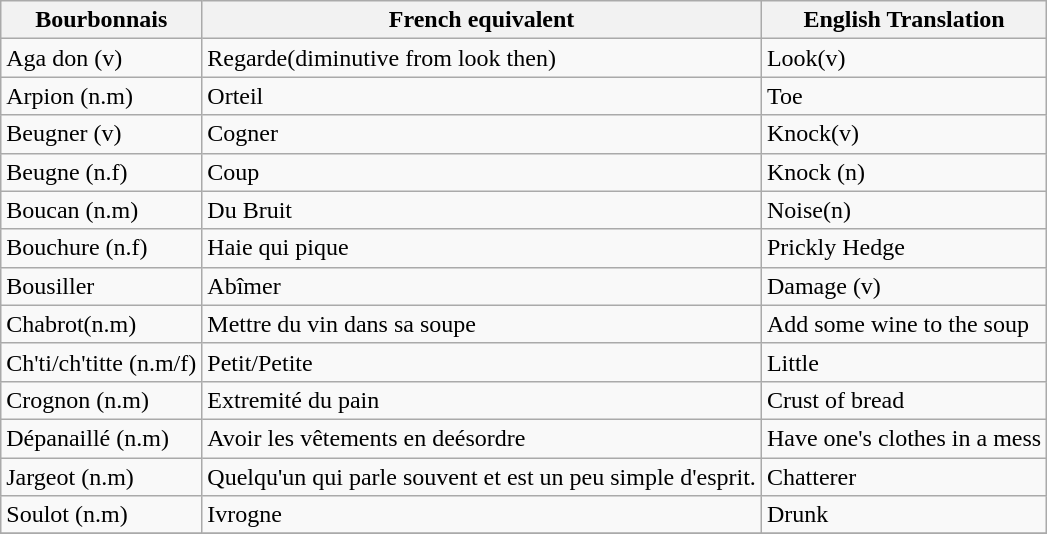<table class="wikitable">
<tr>
<th>Bourbonnais</th>
<th>French equivalent</th>
<th>English Translation</th>
</tr>
<tr>
<td>Aga don (v)</td>
<td>Regarde(diminutive from look then)</td>
<td>Look(v)</td>
</tr>
<tr>
<td>Arpion (n.m)</td>
<td>Orteil</td>
<td>Toe</td>
</tr>
<tr>
<td>Beugner (v)</td>
<td>Cogner</td>
<td>Knock(v)</td>
</tr>
<tr>
<td>Beugne (n.f)</td>
<td>Coup</td>
<td>Knock (n)</td>
</tr>
<tr>
<td>Boucan (n.m)</td>
<td>Du Bruit</td>
<td>Noise(n)</td>
</tr>
<tr>
<td>Bouchure (n.f)</td>
<td>Haie qui pique</td>
<td>Prickly Hedge</td>
</tr>
<tr>
<td>Bousiller</td>
<td>Abîmer</td>
<td>Damage (v)</td>
</tr>
<tr>
<td>Chabrot(n.m)</td>
<td>Mettre du vin dans sa soupe</td>
<td>Add some wine to the soup</td>
</tr>
<tr>
<td>Сh'ti/ch'titte (n.m/f)</td>
<td>Petit/Petite</td>
<td>Little</td>
</tr>
<tr>
<td>Crognon (n.m)</td>
<td>Extremité du pain</td>
<td>Crust of bread</td>
</tr>
<tr>
<td>Dépanaillé (n.m)</td>
<td>Avoir les vêtements en deésordre</td>
<td>Have one's clothes in a mess</td>
</tr>
<tr>
<td>Jargeot (n.m)</td>
<td>Quelqu'un qui parle souvent et est un peu simple d'esprit.</td>
<td>Chatterer</td>
</tr>
<tr>
<td>Soulot (n.m)</td>
<td>Ivrogne</td>
<td>Drunk</td>
</tr>
<tr>
</tr>
</table>
